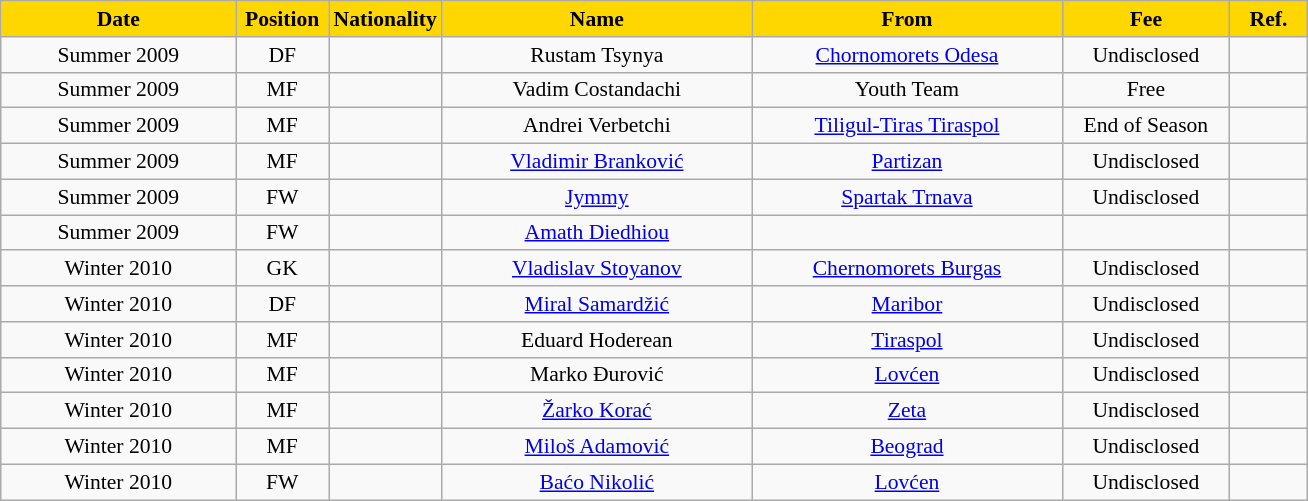<table class="wikitable"  style="text-align:center; font-size:90%; ">
<tr>
<th style="background:gold; color:black; width:150px;">Date</th>
<th style="background:gold; color:black; width:55px;">Position</th>
<th style="background:gold; color:black; width:55px;">Nationality</th>
<th style="background:gold; color:black; width:200px;">Name</th>
<th style="background:gold; color:black; width:200px;">From</th>
<th style="background:gold; color:black; width:105px;">Fee</th>
<th style="background:gold; color:black; width:45px;">Ref.</th>
</tr>
<tr>
<td>Summer 2009</td>
<td>DF</td>
<td></td>
<td>Rustam Tsynya</td>
<td><a href='#'>Chornomorets Odesa</a></td>
<td>Undisclosed</td>
<td></td>
</tr>
<tr>
<td>Summer 2009</td>
<td>MF</td>
<td></td>
<td>Vadim Costandachi</td>
<td>Youth Team</td>
<td>Free</td>
<td></td>
</tr>
<tr>
<td>Summer 2009</td>
<td>MF</td>
<td></td>
<td>Andrei Verbetchi</td>
<td><a href='#'>Tiligul-Tiras Tiraspol</a></td>
<td>End of Season</td>
<td></td>
</tr>
<tr>
<td>Summer 2009</td>
<td>MF</td>
<td></td>
<td><a href='#'>Vladimir Branković</a></td>
<td><a href='#'>Partizan</a></td>
<td>Undisclosed</td>
<td></td>
</tr>
<tr>
<td>Summer 2009</td>
<td>FW</td>
<td></td>
<td><a href='#'>Jymmy</a></td>
<td><a href='#'>Spartak Trnava</a></td>
<td>Undisclosed</td>
<td></td>
</tr>
<tr>
<td>Summer 2009</td>
<td>FW</td>
<td></td>
<td><a href='#'>Amath Diedhiou</a></td>
<td></td>
<td></td>
<td></td>
</tr>
<tr>
<td>Winter 2010</td>
<td>GK</td>
<td></td>
<td><a href='#'>Vladislav Stoyanov</a></td>
<td><a href='#'>Chernomorets Burgas</a></td>
<td>Undisclosed</td>
<td></td>
</tr>
<tr>
<td>Winter 2010</td>
<td>DF</td>
<td></td>
<td><a href='#'>Miral Samardžić</a></td>
<td><a href='#'>Maribor</a></td>
<td>Undisclosed</td>
<td></td>
</tr>
<tr>
<td>Winter 2010</td>
<td>MF</td>
<td></td>
<td>Eduard Hoderean</td>
<td><a href='#'>Tiraspol</a></td>
<td>Undisclosed</td>
<td></td>
</tr>
<tr>
<td>Winter 2010</td>
<td>MF</td>
<td></td>
<td>Marko Đurović</td>
<td><a href='#'>Lovćen</a></td>
<td>Undisclosed</td>
<td></td>
</tr>
<tr>
<td>Winter 2010</td>
<td>MF</td>
<td></td>
<td><a href='#'>Žarko Korać</a></td>
<td><a href='#'>Zeta</a></td>
<td>Undisclosed</td>
<td></td>
</tr>
<tr>
<td>Winter 2010</td>
<td>MF</td>
<td></td>
<td><a href='#'>Miloš Adamović</a></td>
<td><a href='#'>Beograd</a></td>
<td>Undisclosed</td>
<td></td>
</tr>
<tr>
<td>Winter 2010</td>
<td>FW</td>
<td></td>
<td><a href='#'>Baćo Nikolić</a></td>
<td><a href='#'>Lovćen</a></td>
<td>Undisclosed</td>
<td></td>
</tr>
</table>
